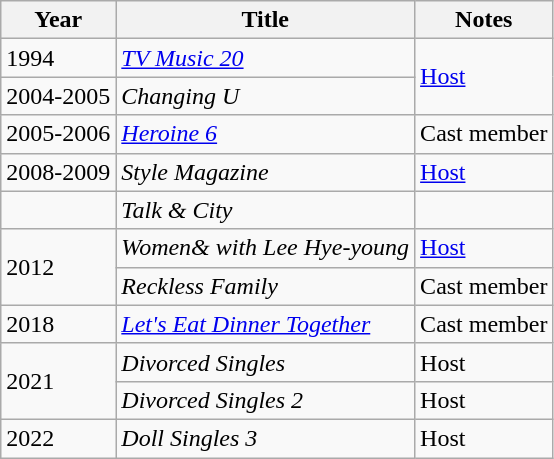<table class="wikitable">
<tr>
<th>Year</th>
<th>Title</th>
<th>Notes</th>
</tr>
<tr>
<td>1994</td>
<td><em><a href='#'>TV Music 20</a></em></td>
<td rowspan="2"><a href='#'>Host</a></td>
</tr>
<tr>
<td>2004-2005</td>
<td><em>Changing U</em></td>
</tr>
<tr>
<td>2005-2006</td>
<td><em><a href='#'>Heroine 6</a></em></td>
<td>Cast member</td>
</tr>
<tr>
<td>2008-2009</td>
<td><em>Style Magazine</em></td>
<td><a href='#'>Host</a></td>
</tr>
<tr>
<td></td>
<td><em>Talk & City</em></td>
<td></td>
</tr>
<tr>
<td rowspan=2>2012</td>
<td><em>Women& with Lee Hye-young</em></td>
<td><a href='#'>Host</a></td>
</tr>
<tr>
<td><em>Reckless Family</em></td>
<td>Cast member</td>
</tr>
<tr>
<td>2018</td>
<td><em><a href='#'>Let's Eat Dinner Together</a></em></td>
<td>Cast member</td>
</tr>
<tr>
<td rowspan=2>2021</td>
<td><em>Divorced Singles</em></td>
<td>Host  </td>
</tr>
<tr>
<td><em>Divorced Singles 2</em></td>
<td>Host </td>
</tr>
<tr>
<td>2022</td>
<td><em>Doll Singles 3</em></td>
<td>Host</td>
</tr>
</table>
